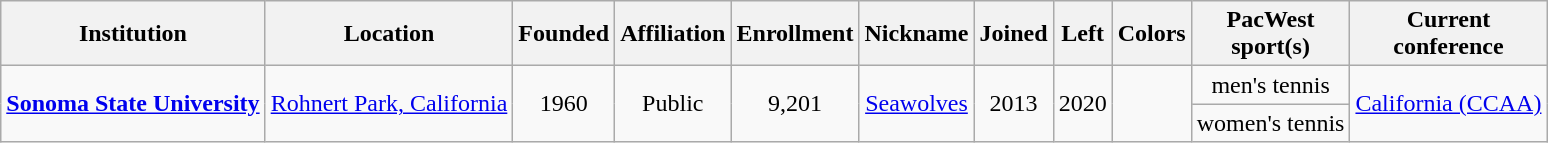<table class="wikitable sortable" style="text-align:center">
<tr>
<th>Institution</th>
<th>Location</th>
<th>Founded</th>
<th>Affiliation</th>
<th>Enrollment</th>
<th>Nickname</th>
<th>Joined</th>
<th>Left</th>
<th>Colors</th>
<th>PacWest<br>sport(s)</th>
<th>Current<br>conference</th>
</tr>
<tr>
<td rowspan=2><strong><a href='#'>Sonoma State University</a></strong></td>
<td rowspan=2><a href='#'>Rohnert Park, California</a></td>
<td rowspan=2>1960</td>
<td rowspan=2>Public</td>
<td rowspan=2>9,201</td>
<td rowspan=2><a href='#'>Seawolves</a></td>
<td rowspan=2>2013</td>
<td rowspan=2>2020</td>
<td rowspan=2></td>
<td>men's tennis</td>
<td rowspan=2><a href='#'>California (CCAA)</a></td>
</tr>
<tr>
<td>women's tennis</td>
</tr>
</table>
